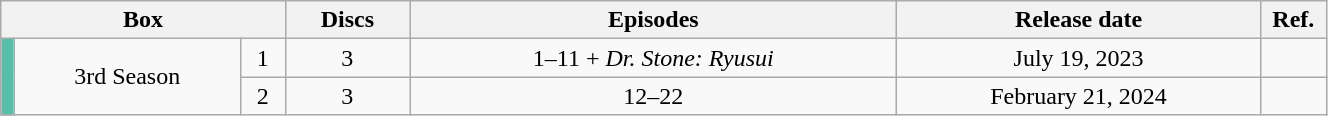<table class="wikitable" style="text-align: center; width: 70%;">
<tr>
<th colspan="3">Box</th>
<th>Discs</th>
<th>Episodes</th>
<th>Release date</th>
<th style="width:5%;">Ref.</th>
</tr>
<tr>
<td rowspan="2" style="width:1%; background: #57BEA9"></td>
<td rowspan="2">3rd Season</td>
<td>1</td>
<td>3</td>
<td>1–11 + <em>Dr. Stone: Ryusui</em></td>
<td>July 19, 2023</td>
<td></td>
</tr>
<tr>
<td>2</td>
<td>3</td>
<td>12–22</td>
<td>February 21, 2024</td>
<td></td>
</tr>
</table>
